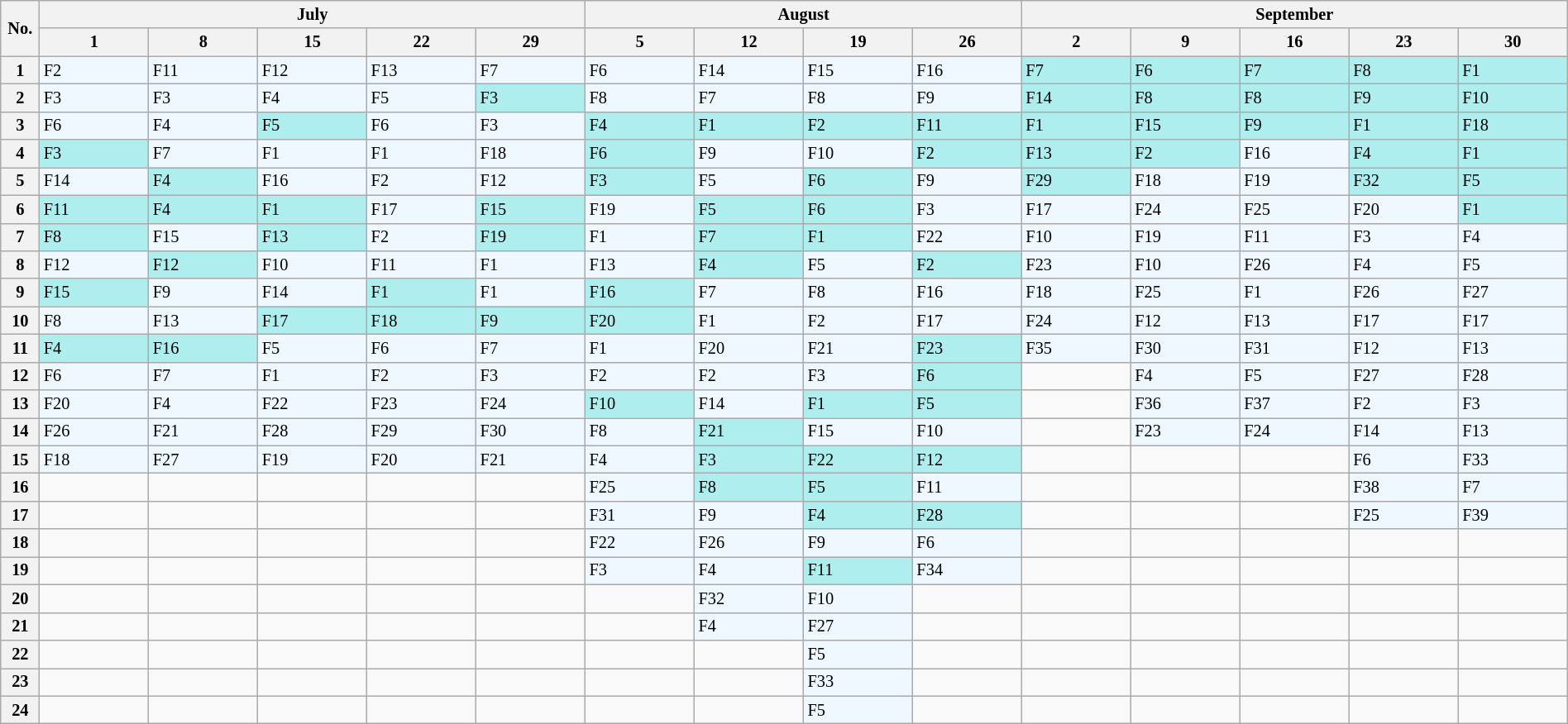<table class="wikitable" style="font-size: 85%; width: 100%">
<tr>
<th rowspan=2 width=25>No.</th>
<th colspan=5>July</th>
<th colspan=4>August</th>
<th colspan=5>September</th>
</tr>
<tr>
<th>1</th>
<th>8</th>
<th>15</th>
<th>22</th>
<th>29</th>
<th>5</th>
<th>12</th>
<th>19</th>
<th>26</th>
<th>2</th>
<th>9</th>
<th>16</th>
<th>23</th>
<th>30</th>
</tr>
<tr>
<th>1</th>
<td style="background:#f0f8ff;"> F2</td>
<td style="background:#f0f8ff;"> F11</td>
<td style="background:#f0f8ff;"> F12</td>
<td style="background:#f0f8ff;"> F13</td>
<td style="background:#f0f8ff;"> F7</td>
<td style="background:#f0f8ff;"> F6</td>
<td style="background:#f0f8ff;"> F14</td>
<td style="background:#f0f8ff;"> F15</td>
<td style="background:#f0f8ff;"> F16</td>
<td style="background:#afeeee;"> F7</td>
<td style="background:#afeeee;"> F6</td>
<td style="background:#afeeee;"> F7</td>
<td style="background:#afeeee;"> F8</td>
<td style="background:#afeeee;"> F1</td>
</tr>
<tr>
<th>2</th>
<td style="background:#f0f8ff;"> F3</td>
<td style="background:#f0f8ff;"> F3</td>
<td style="background:#f0f8ff;"> F4</td>
<td style="background:#f0f8ff;"> F5</td>
<td style="background:#afeeee;"> F3</td>
<td style="background:#f0f8ff;"> F8</td>
<td style="background:#f0f8ff;"> F7</td>
<td style="background:#f0f8ff;"> F8</td>
<td style="background:#f0f8ff;"> F9</td>
<td style="background:#afeeee;"> F14</td>
<td style="background:#afeeee;"> F8</td>
<td style="background:#afeeee;"> F8</td>
<td style="background:#afeeee;"> F9</td>
<td style="background:#afeeee;"> F10</td>
</tr>
<tr>
<th>3</th>
<td style="background:#f0f8ff;"> F6</td>
<td style="background:#f0f8ff;"> F4</td>
<td style="background:#afeeee;"> F5</td>
<td style="background:#f0f8ff;"> F6</td>
<td style="background:#f0f8ff;"> F3</td>
<td style="background:#afeeee;"> F4</td>
<td style="background:#afeeee;"> F1</td>
<td style="background:#afeeee;"> F2</td>
<td style="background:#afeeee;"> F11</td>
<td style="background:#afeeee;"> F1</td>
<td style="background:#afeeee;"> F15</td>
<td style="background:#afeeee;"> F9</td>
<td style="background:#afeeee;"> F1</td>
<td style="background:#afeeee;"> F18</td>
</tr>
<tr>
<th>4</th>
<td style="background:#afeeee;"> F3</td>
<td style="background:#f0f8ff;"> F7</td>
<td style="background:#f0f8ff;"> F1</td>
<td style="background:#f0f8ff;"> F1</td>
<td style="background:#f0f8ff;"> F18</td>
<td style="background:#afeeee;"> F6</td>
<td style="background:#f0f8ff;"> F9</td>
<td style="background:#f0f8ff;"> F10</td>
<td style="background:#afeeee;"> F2</td>
<td style="background:#afeeee;"> F13</td>
<td style="background:#afeeee;"> F2</td>
<td style="background:#f0f8ff;"> F16</td>
<td style="background:#afeeee;"> F4</td>
<td style="background:#afeeee;"> F1</td>
</tr>
<tr>
<th>5</th>
<td style="background:#f0f8ff;"> F14</td>
<td style="background:#afeeee;"> F4</td>
<td style="background:#f0f8ff;"> F16</td>
<td style="background:#f0f8ff;"> F2</td>
<td style="background:#f0f8ff;"> F12</td>
<td style="background:#afeeee;"> F3</td>
<td style="background:#f0f8ff;"> F5</td>
<td style="background:#afeeee;"> F6</td>
<td style="background:#f0f8ff;"> F9</td>
<td style="background:#afeeee;"> F29</td>
<td style="background:#f0f8ff;"> F18</td>
<td style="background:#f0f8ff;"> F19</td>
<td style="background:#afeeee;"> F32</td>
<td style="background:#afeeee;"> F5</td>
</tr>
<tr>
<th>6</th>
<td style="background:#afeeee;"> F11</td>
<td style="background:#afeeee;"> F4</td>
<td style="background:#afeeee;"> F1</td>
<td style="background:#f0f8ff;"> F17</td>
<td style="background:#afeeee;"> F15</td>
<td style="background:#f0f8ff;"> F19</td>
<td style="background:#afeeee;"> F5</td>
<td style="background:#afeeee;"> F6</td>
<td style="background:#f0f8ff;"> F3</td>
<td style="background:#f0f8ff;"> F17</td>
<td style="background:#f0f8ff;"> F24</td>
<td style="background:#f0f8ff;"> F25</td>
<td style="background:#f0f8ff;"> F20</td>
<td style="background:#afeeee;"> F1</td>
</tr>
<tr>
<th>7</th>
<td style="background:#afeeee;"> F8</td>
<td style="background:#f0f8ff;"> F15</td>
<td style="background:#afeeee;"> F13</td>
<td style="background:#f0f8ff;"> F2</td>
<td style="background:#afeeee;"> F19</td>
<td style="background:#f0f8ff;"> F1</td>
<td style="background:#afeeee;"> F7</td>
<td style="background:#afeeee;"> F1</td>
<td style="background:#f0f8ff;"> F22</td>
<td style="background:#f0f8ff;"> F10</td>
<td style="background:#f0f8ff;"> F19</td>
<td style="background:#f0f8ff;"> F11</td>
<td style="background:#f0f8ff;"> F3</td>
<td style="background:#f0f8ff;"> F4</td>
</tr>
<tr>
<th>8</th>
<td style="background:#f0f8ff;"> F12</td>
<td style="background:#afeeee;"> F12</td>
<td style="background:#f0f8ff;"> F10</td>
<td style="background:#f0f8ff;"> F11</td>
<td style="background:#f0f8ff;"> F1</td>
<td style="background:#f0f8ff;"> F13</td>
<td style="background:#afeeee;"> F4</td>
<td style="background:#f0f8ff;"> F5</td>
<td style="background:#afeeee;"> F2</td>
<td style="background:#f0f8ff;"> F23</td>
<td style="background:#f0f8ff;"> F10</td>
<td style="background:#f0f8ff;"> F26</td>
<td style="background:#f0f8ff;"> F4</td>
<td style="background:#f0f8ff;"> F5</td>
</tr>
<tr>
<th>9</th>
<td style="background:#afeeee;"> F15</td>
<td style="background:#f0f8ff;"> F9</td>
<td style="background:#f0f8ff;"> F14</td>
<td style="background:#afeeee;"> F1</td>
<td style="background:#f0f8ff;"> F1</td>
<td style="background:#afeeee;"> F16</td>
<td style="background:#f0f8ff;"> F7</td>
<td style="background:#f0f8ff;"> F8</td>
<td style="background:#f0f8ff;"> F16</td>
<td style="background:#f0f8ff;"> F18</td>
<td style="background:#f0f8ff;"> F25</td>
<td style="background:#f0f8ff;"> F1</td>
<td style="background:#f0f8ff;"> F26</td>
<td style="background:#f0f8ff;"> F27</td>
</tr>
<tr>
<th>10</th>
<td style="background:#f0f8ff;"> F8</td>
<td style="background:#f0f8ff;"> F13</td>
<td style="background:#afeeee;"> F17</td>
<td style="background:#afeeee;"> F18</td>
<td style="background:#afeeee;"> F9</td>
<td style="background:#afeeee;"> F20</td>
<td style="background:#f0f8ff;"> F1</td>
<td style="background:#f0f8ff;"> F2</td>
<td style="background:#f0f8ff;"> F17</td>
<td style="background:#f0f8ff;"> F24</td>
<td style="background:#f0f8ff;"> F12</td>
<td style="background:#f0f8ff;"> F13</td>
<td style="background:#f0f8ff;"> F17</td>
<td style="background:#f0f8ff;"> F17</td>
</tr>
<tr>
<th>11</th>
<td style="background:#afeeee;"> F4</td>
<td style="background:#afeeee;"> F16</td>
<td style="background:#f0f8ff;"> F5</td>
<td style="background:#f0f8ff;"> F6</td>
<td style="background:#f0f8ff;"> F7</td>
<td style="background:#f0f8ff;"> F1</td>
<td style="background:#f0f8ff;"> F20</td>
<td style="background:#f0f8ff;"> F21</td>
<td style="background:#afeeee;"> F23</td>
<td style="background:#f0f8ff;"> F35</td>
<td style="background:#f0f8ff;"> F30</td>
<td style="background:#f0f8ff;"> F31</td>
<td style="background:#f0f8ff;"> F12</td>
<td style="background:#f0f8ff;"> F13</td>
</tr>
<tr>
<th>12</th>
<td style="background:#f0f8ff;"> F6</td>
<td style="background:#f0f8ff;"> F7</td>
<td style="background:#f0f8ff;"> F1</td>
<td style="background:#f0f8ff;"> F2</td>
<td style="background:#f0f8ff;"> F3</td>
<td style="background:#f0f8ff;"> F2</td>
<td style="background:#f0f8ff;"> F2</td>
<td style="background:#f0f8ff;"> F3</td>
<td style="background:#afeeee;"> F6</td>
<td></td>
<td style="background:#f0f8ff;"> F4</td>
<td style="background:#f0f8ff;"> F5</td>
<td style="background:#f0f8ff;"> F27</td>
<td style="background:#f0f8ff;"> F28</td>
</tr>
<tr>
<th>13</th>
<td style="background:#f0f8ff;"> F20</td>
<td style="background:#f0f8ff;"> F4</td>
<td style="background:#f0f8ff;"> F22</td>
<td style="background:#f0f8ff;"> F23</td>
<td style="background:#f0f8ff;"> F24</td>
<td style="background:#afeeee;"> F10</td>
<td style="background:#f0f8ff;"> F14</td>
<td style="background:#afeeee;"> F1</td>
<td style="background:#afeeee;"> F5</td>
<td></td>
<td style="background:#f0f8ff;"> F36</td>
<td style="background:#f0f8ff;"> F37</td>
<td style="background:#f0f8ff;"> F2</td>
<td style="background:#f0f8ff;"> F3</td>
</tr>
<tr>
<th>14</th>
<td style="background:#f0f8ff;"> F26</td>
<td style="background:#f0f8ff;"> F21</td>
<td style="background:#f0f8ff;"> F28</td>
<td style="background:#f0f8ff;"> F29</td>
<td style="background:#f0f8ff;"> F30</td>
<td style="background:#f0f8ff;"> F8</td>
<td style="background:#afeeee;"> F21</td>
<td style="background:#f0f8ff;"> F15</td>
<td style="background:#f0f8ff;"> F10</td>
<td></td>
<td style="background:#f0f8ff;"> F23</td>
<td style="background:#f0f8ff;"> F24</td>
<td style="background:#f0f8ff;"> F14</td>
<td style="background:#f0f8ff;"> F13</td>
</tr>
<tr>
<th>15</th>
<td style="background:#f0f8ff;"> F18</td>
<td style="background:#f0f8ff;"> F27</td>
<td style="background:#f0f8ff;"> F19</td>
<td style="background:#f0f8ff;"> F20</td>
<td style="background:#f0f8ff;"> F21</td>
<td style="background:#f0f8ff;"> F4</td>
<td style="background:#afeeee;"> F3</td>
<td style="background:#afeeee;"> F22</td>
<td style="background:#afeeee;"> F12</td>
<td></td>
<td></td>
<td></td>
<td style="background:#f0f8ff;"> F6</td>
<td style="background:#f0f8ff;"> F33</td>
</tr>
<tr>
<th>16</th>
<td></td>
<td></td>
<td></td>
<td></td>
<td></td>
<td style="background:#f0f8ff;"> F25</td>
<td style="background:#afeeee;"> F8</td>
<td style="background:#afeeee;"> F5</td>
<td style="background:#f0f8ff;"> F11</td>
<td></td>
<td></td>
<td></td>
<td style="background:#f0f8ff;"> F38</td>
<td style="background:#f0f8ff;"> F7</td>
</tr>
<tr>
<th>17</th>
<td></td>
<td></td>
<td></td>
<td></td>
<td></td>
<td style="background:#f0f8ff;"> F31</td>
<td style="background:#f0f8ff;"> F9</td>
<td style="background:#afeeee;"> F4</td>
<td style="background:#afeeee;"> F28</td>
<td></td>
<td></td>
<td></td>
<td style="background:#f0f8ff;"> F25</td>
<td style="background:#f0f8ff;"> F39</td>
</tr>
<tr>
<th>18</th>
<td></td>
<td></td>
<td></td>
<td></td>
<td></td>
<td style="background:#f0f8ff;"> F22</td>
<td style="background:#f0f8ff;"> F26</td>
<td style="background:#f0f8ff;"> F9</td>
<td style="background:#f0f8ff;"> F6</td>
<td></td>
<td></td>
<td></td>
<td></td>
<td></td>
</tr>
<tr>
<th>19</th>
<td></td>
<td></td>
<td></td>
<td></td>
<td></td>
<td style="background:#f0f8ff;"> F3</td>
<td style="background:#f0f8ff;"> F4</td>
<td style="background:#afeeee;"> F11</td>
<td style="background:#f0f8ff;"> F34</td>
<td></td>
<td></td>
<td></td>
<td></td>
<td></td>
</tr>
<tr>
<th>20</th>
<td></td>
<td></td>
<td></td>
<td></td>
<td></td>
<td></td>
<td style="background:#f0f8ff;"> F32</td>
<td style="background:#f0f8ff;"> F10</td>
<td></td>
<td></td>
<td></td>
<td></td>
<td></td>
<td></td>
</tr>
<tr>
<th>21</th>
<td></td>
<td></td>
<td></td>
<td></td>
<td></td>
<td></td>
<td style="background:#f0f8ff;"> F4</td>
<td style="background:#f0f8ff;"> F27</td>
<td></td>
<td></td>
<td></td>
<td></td>
<td></td>
<td></td>
</tr>
<tr>
<th>22</th>
<td></td>
<td></td>
<td></td>
<td></td>
<td></td>
<td></td>
<td></td>
<td style="background:#f0f8ff;"> F5</td>
<td></td>
<td></td>
<td></td>
<td></td>
<td></td>
<td></td>
</tr>
<tr>
<th>23</th>
<td></td>
<td></td>
<td></td>
<td></td>
<td></td>
<td></td>
<td></td>
<td style="background:#f0f8ff;"> F33</td>
<td></td>
<td></td>
<td></td>
<td></td>
<td></td>
<td></td>
</tr>
<tr>
<th>24</th>
<td></td>
<td></td>
<td></td>
<td></td>
<td></td>
<td></td>
<td></td>
<td style="background:#f0f8ff;"> F5</td>
<td></td>
<td></td>
<td></td>
<td></td>
<td></td>
<td></td>
</tr>
</table>
